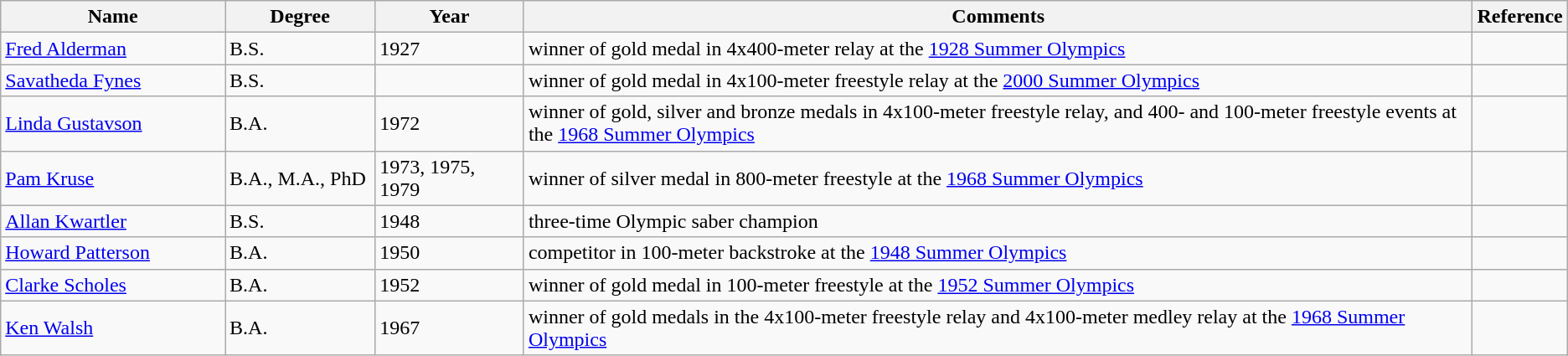<table class="wikitable sortable">
<tr>
<th style="width:15%;">Name</th>
<th style="width:10%;">Degree</th>
<th style="width:10%;">Year</th>
<th style="width:65%;">Comments</th>
<th style="width:5%;">Reference</th>
</tr>
<tr>
<td><a href='#'>Fred Alderman</a></td>
<td>B.S.</td>
<td>1927</td>
<td>winner of gold medal in 4x400-meter relay at the <a href='#'>1928 Summer Olympics</a></td>
<td></td>
</tr>
<tr>
<td><a href='#'>Savatheda Fynes</a></td>
<td>B.S.</td>
<td></td>
<td>winner of gold medal in 4x100-meter freestyle relay at the <a href='#'>2000 Summer Olympics</a></td>
<td></td>
</tr>
<tr>
<td><a href='#'>Linda Gustavson</a></td>
<td>B.A.</td>
<td>1972</td>
<td>winner of gold, silver and bronze medals in 4x100-meter freestyle relay, and 400- and 100-meter freestyle events at the <a href='#'>1968 Summer Olympics</a></td>
<td></td>
</tr>
<tr>
<td><a href='#'>Pam Kruse</a></td>
<td>B.A., M.A., PhD</td>
<td>1973, 1975, 1979</td>
<td>winner of silver medal in 800-meter freestyle at the <a href='#'>1968 Summer Olympics</a></td>
<td></td>
</tr>
<tr>
<td><a href='#'>Allan Kwartler</a></td>
<td>B.S.</td>
<td>1948</td>
<td>three-time Olympic saber champion</td>
<td></td>
</tr>
<tr>
<td><a href='#'>Howard Patterson</a></td>
<td>B.A.</td>
<td>1950</td>
<td>competitor in 100-meter backstroke at the <a href='#'>1948 Summer Olympics</a></td>
<td></td>
</tr>
<tr>
<td><a href='#'>Clarke Scholes</a></td>
<td>B.A.</td>
<td>1952</td>
<td>winner of gold medal in 100-meter freestyle at the <a href='#'>1952 Summer Olympics</a></td>
<td></td>
</tr>
<tr>
<td><a href='#'>Ken Walsh</a></td>
<td>B.A.</td>
<td>1967</td>
<td>winner of gold medals in the 4x100-meter freestyle relay and 4x100-meter medley relay at the <a href='#'>1968 Summer Olympics</a></td>
<td></td>
</tr>
</table>
